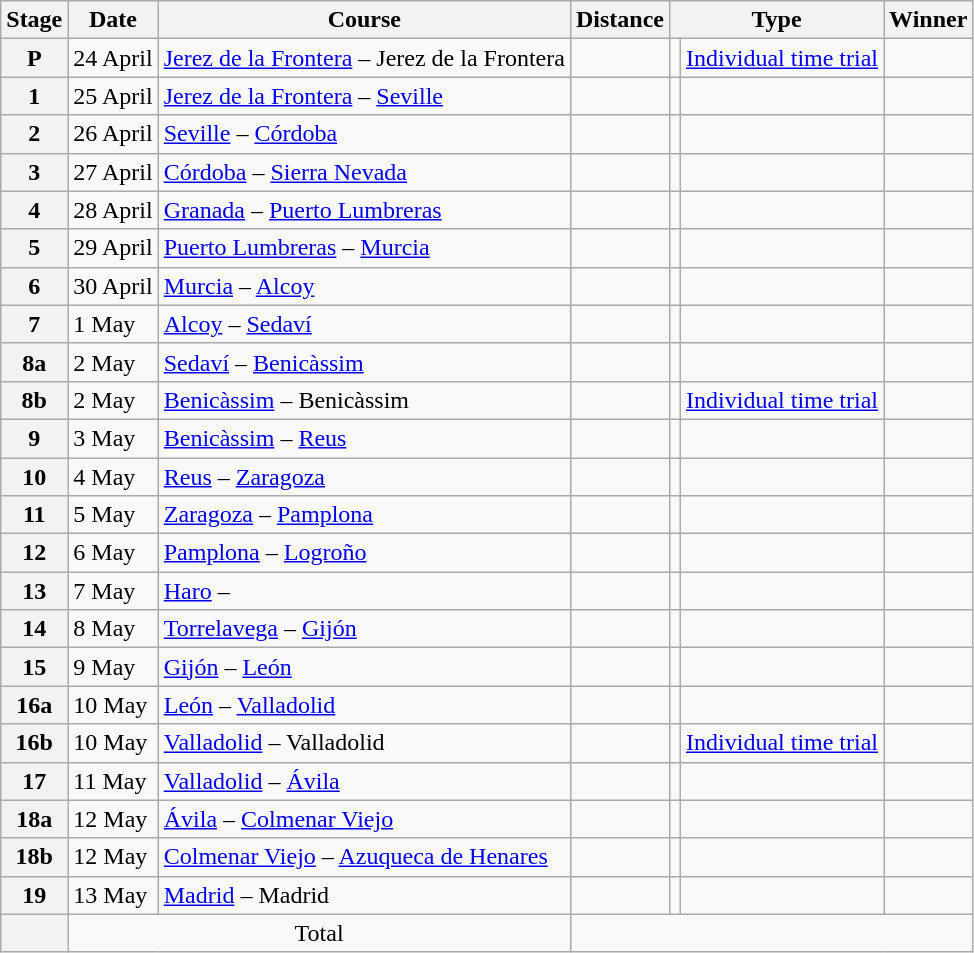<table class="wikitable">
<tr>
<th scope="col">Stage</th>
<th scope="col">Date</th>
<th scope="col">Course</th>
<th scope="col">Distance</th>
<th scope="col" colspan="2">Type</th>
<th scope="col">Winner</th>
</tr>
<tr>
<th scope="row">P</th>
<td>24 April</td>
<td><a href='#'>Jerez de la Frontera</a> – Jerez de la Frontera</td>
<td style="text-align:center;"></td>
<td></td>
<td><a href='#'>Individual time trial</a></td>
<td></td>
</tr>
<tr>
<th scope="row">1</th>
<td>25 April</td>
<td><a href='#'>Jerez de la Frontera</a> – <a href='#'>Seville</a></td>
<td style="text-align:center;"></td>
<td></td>
<td></td>
<td></td>
</tr>
<tr>
<th scope="row">2</th>
<td>26 April</td>
<td><a href='#'>Seville</a> – <a href='#'>Córdoba</a></td>
<td style="text-align:center;"></td>
<td></td>
<td></td>
<td></td>
</tr>
<tr>
<th scope="row">3</th>
<td>27 April</td>
<td><a href='#'>Córdoba</a> – <a href='#'>Sierra Nevada</a></td>
<td style="text-align:center;"></td>
<td></td>
<td></td>
<td></td>
</tr>
<tr>
<th scope="row">4</th>
<td>28 April</td>
<td><a href='#'>Granada</a> – <a href='#'>Puerto Lumbreras</a></td>
<td style="text-align:center;"></td>
<td></td>
<td></td>
<td></td>
</tr>
<tr>
<th scope="row">5</th>
<td>29 April</td>
<td><a href='#'>Puerto Lumbreras</a> – <a href='#'>Murcia</a></td>
<td style="text-align:center;"></td>
<td></td>
<td></td>
<td></td>
</tr>
<tr>
<th scope="row">6</th>
<td>30 April</td>
<td><a href='#'>Murcia</a> – <a href='#'>Alcoy</a></td>
<td style="text-align:center;"></td>
<td></td>
<td></td>
<td></td>
</tr>
<tr>
<th scope="row">7</th>
<td>1 May</td>
<td><a href='#'>Alcoy</a> – <a href='#'>Sedaví</a></td>
<td style="text-align:center;"></td>
<td></td>
<td></td>
<td></td>
</tr>
<tr>
<th scope="row">8a</th>
<td>2 May</td>
<td><a href='#'>Sedaví</a> – <a href='#'>Benicàssim</a></td>
<td style="text-align:center;"></td>
<td></td>
<td></td>
<td></td>
</tr>
<tr>
<th scope="row">8b</th>
<td>2 May</td>
<td><a href='#'>Benicàssim</a> – Benicàssim</td>
<td style="text-align:center;"></td>
<td></td>
<td><a href='#'>Individual time trial</a></td>
<td></td>
</tr>
<tr>
<th scope="row">9</th>
<td>3 May</td>
<td><a href='#'>Benicàssim</a> – <a href='#'>Reus</a></td>
<td style="text-align:center;"></td>
<td></td>
<td></td>
<td></td>
</tr>
<tr>
<th scope="row">10</th>
<td>4 May</td>
<td><a href='#'>Reus</a> – <a href='#'>Zaragoza</a></td>
<td style="text-align:center;"></td>
<td></td>
<td></td>
<td></td>
</tr>
<tr>
<th scope="row">11</th>
<td>5 May</td>
<td><a href='#'>Zaragoza</a> – <a href='#'>Pamplona</a></td>
<td style="text-align:center;"></td>
<td></td>
<td></td>
<td></td>
</tr>
<tr>
<th scope="row">12</th>
<td>6 May</td>
<td><a href='#'>Pamplona</a> – <a href='#'>Logroño</a></td>
<td style="text-align:center;"></td>
<td></td>
<td></td>
<td></td>
</tr>
<tr>
<th scope="row">13</th>
<td>7 May</td>
<td><a href='#'>Haro</a> – </td>
<td style="text-align:center;"></td>
<td></td>
<td></td>
<td></td>
</tr>
<tr>
<th scope="row">14</th>
<td>8 May</td>
<td><a href='#'>Torrelavega</a> – <a href='#'>Gijón</a></td>
<td style="text-align:center;"></td>
<td></td>
<td></td>
<td></td>
</tr>
<tr>
<th scope="row">15</th>
<td>9 May</td>
<td><a href='#'>Gijón</a> – <a href='#'>León</a></td>
<td style="text-align:center;"></td>
<td></td>
<td></td>
<td></td>
</tr>
<tr>
<th scope="row">16a</th>
<td>10 May</td>
<td><a href='#'>León</a> – <a href='#'>Valladolid</a></td>
<td style="text-align:center;"></td>
<td></td>
<td></td>
<td></td>
</tr>
<tr>
<th scope="row">16b</th>
<td>10 May</td>
<td><a href='#'>Valladolid</a> – Valladolid</td>
<td style="text-align:center;"></td>
<td></td>
<td><a href='#'>Individual time trial</a></td>
<td></td>
</tr>
<tr>
<th scope="row">17</th>
<td>11 May</td>
<td><a href='#'>Valladolid</a> – <a href='#'>Ávila</a></td>
<td style="text-align:center;"></td>
<td></td>
<td></td>
<td></td>
</tr>
<tr>
<th scope="row">18a</th>
<td>12 May</td>
<td><a href='#'>Ávila</a> – <a href='#'>Colmenar Viejo</a></td>
<td style="text-align:center;"></td>
<td></td>
<td></td>
<td></td>
</tr>
<tr>
<th scope="row">18b</th>
<td>12 May</td>
<td><a href='#'>Colmenar Viejo</a> – <a href='#'>Azuqueca de Henares</a></td>
<td style="text-align:center;"></td>
<td></td>
<td></td>
<td></td>
</tr>
<tr>
<th scope="row">19</th>
<td>13 May</td>
<td><a href='#'>Madrid</a> – Madrid</td>
<td style="text-align:center;"></td>
<td></td>
<td></td>
<td></td>
</tr>
<tr>
<th scope="row"></th>
<td colspan="2" style="text-align:center">Total</td>
<td colspan="4" style="text-align:center"></td>
</tr>
</table>
